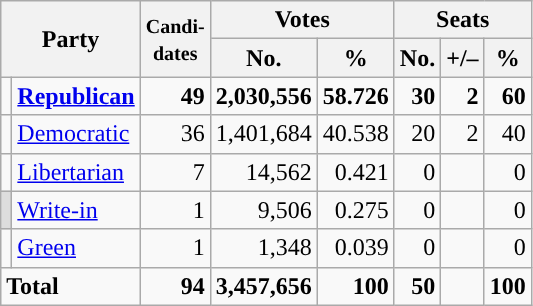<table class="wikitable" style="font-size:100%; text-align:right;">
<tr>
<th colspan=2 rowspan=2>Party</th>
<th rowspan=2><small>Candi-<br>dates</small></th>
<th colspan=2>Votes</th>
<th colspan=3>Seats</th>
</tr>
<tr>
<th>No.</th>
<th>%</th>
<th>No.</th>
<th>+/–</th>
<th>%</th>
</tr>
<tr>
<td style="background:"></td>
<td align=left><strong><a href='#'>Republican</a></strong></td>
<td><strong>49</strong></td>
<td><strong>2,030,556</strong></td>
<td><strong>58.726</strong></td>
<td><strong>30</strong></td>
<td><strong>2</strong></td>
<td><strong>60</strong></td>
</tr>
<tr>
<td style="background:"></td>
<td align=left><a href='#'>Democratic</a></td>
<td>36</td>
<td>1,401,684</td>
<td>40.538</td>
<td>20</td>
<td>2</td>
<td>40</td>
</tr>
<tr>
<td style="background:"></td>
<td align=left><a href='#'>Libertarian</a></td>
<td>7</td>
<td>14,562</td>
<td>0.421</td>
<td>0</td>
<td></td>
<td>0</td>
</tr>
<tr>
<td style="background:#ddd;"></td>
<td align=left><a href='#'>Write-in</a></td>
<td>1</td>
<td>9,506</td>
<td>0.275</td>
<td>0</td>
<td></td>
<td>0</td>
</tr>
<tr>
<td style="background:"></td>
<td align=left><a href='#'>Green</a></td>
<td>1</td>
<td>1,348</td>
<td>0.039</td>
<td>0</td>
<td></td>
<td>0</td>
</tr>
<tr style="font-weight:bold">
<td colspan=2 align=left>Total</td>
<td>94</td>
<td>3,457,656</td>
<td>100</td>
<td>50</td>
<td></td>
<td>100</td>
</tr>
</table>
